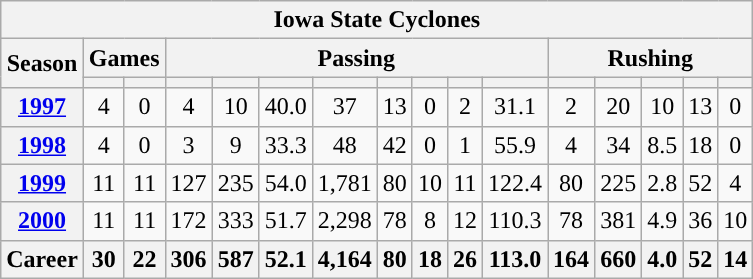<table class="wikitable" style="text-align: center;">
<tr>
<th colspan="16">Iowa State Cyclones</th>
</tr>
<tr>
<th rowspan="2">Season</th>
<th colspan="2">Games</th>
<th colspan="8">Passing</th>
<th colspan="5">Rushing</th>
</tr>
<tr>
<th></th>
<th></th>
<th></th>
<th></th>
<th></th>
<th></th>
<th></th>
<th></th>
<th></th>
<th></th>
<th></th>
<th></th>
<th></th>
<th></th>
<th></th>
</tr>
<tr>
<th><a href='#'>1997</a></th>
<td>4</td>
<td>0</td>
<td>4</td>
<td>10</td>
<td>40.0</td>
<td>37</td>
<td>13</td>
<td>0</td>
<td>2</td>
<td>31.1</td>
<td>2</td>
<td>20</td>
<td>10</td>
<td>13</td>
<td>0</td>
</tr>
<tr>
<th><a href='#'>1998</a></th>
<td>4</td>
<td>0</td>
<td>3</td>
<td>9</td>
<td>33.3</td>
<td>48</td>
<td>42</td>
<td>0</td>
<td>1</td>
<td>55.9</td>
<td>4</td>
<td>34</td>
<td>8.5</td>
<td>18</td>
<td>0</td>
</tr>
<tr>
<th><a href='#'>1999</a></th>
<td>11</td>
<td>11</td>
<td>127</td>
<td>235</td>
<td>54.0</td>
<td>1,781</td>
<td>80</td>
<td>10</td>
<td>11</td>
<td>122.4</td>
<td>80</td>
<td>225</td>
<td>2.8</td>
<td>52</td>
<td>4</td>
</tr>
<tr>
<th><a href='#'>2000</a></th>
<td>11</td>
<td>11</td>
<td>172</td>
<td>333</td>
<td>51.7</td>
<td>2,298</td>
<td>78</td>
<td>8</td>
<td>12</td>
<td>110.3</td>
<td>78</td>
<td>381</td>
<td>4.9</td>
<td>36</td>
<td>10</td>
</tr>
<tr>
<th>Career</th>
<th>30</th>
<th>22</th>
<th>306</th>
<th>587</th>
<th>52.1</th>
<th>4,164</th>
<th>80</th>
<th>18</th>
<th>26</th>
<th>113.0</th>
<th>164</th>
<th>660</th>
<th>4.0</th>
<th>52</th>
<th>14</th>
</tr>
</table>
